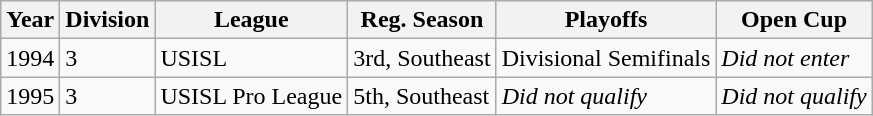<table class="wikitable">
<tr>
<th>Year</th>
<th>Division</th>
<th>League</th>
<th>Reg. Season</th>
<th>Playoffs</th>
<th>Open Cup</th>
</tr>
<tr>
<td>1994</td>
<td>3</td>
<td>USISL</td>
<td>3rd, Southeast</td>
<td>Divisional Semifinals</td>
<td><em>Did not enter</em></td>
</tr>
<tr>
<td>1995</td>
<td>3</td>
<td>USISL Pro League</td>
<td>5th, Southeast</td>
<td><em>Did not qualify</em></td>
<td><em>Did not qualify</em></td>
</tr>
</table>
